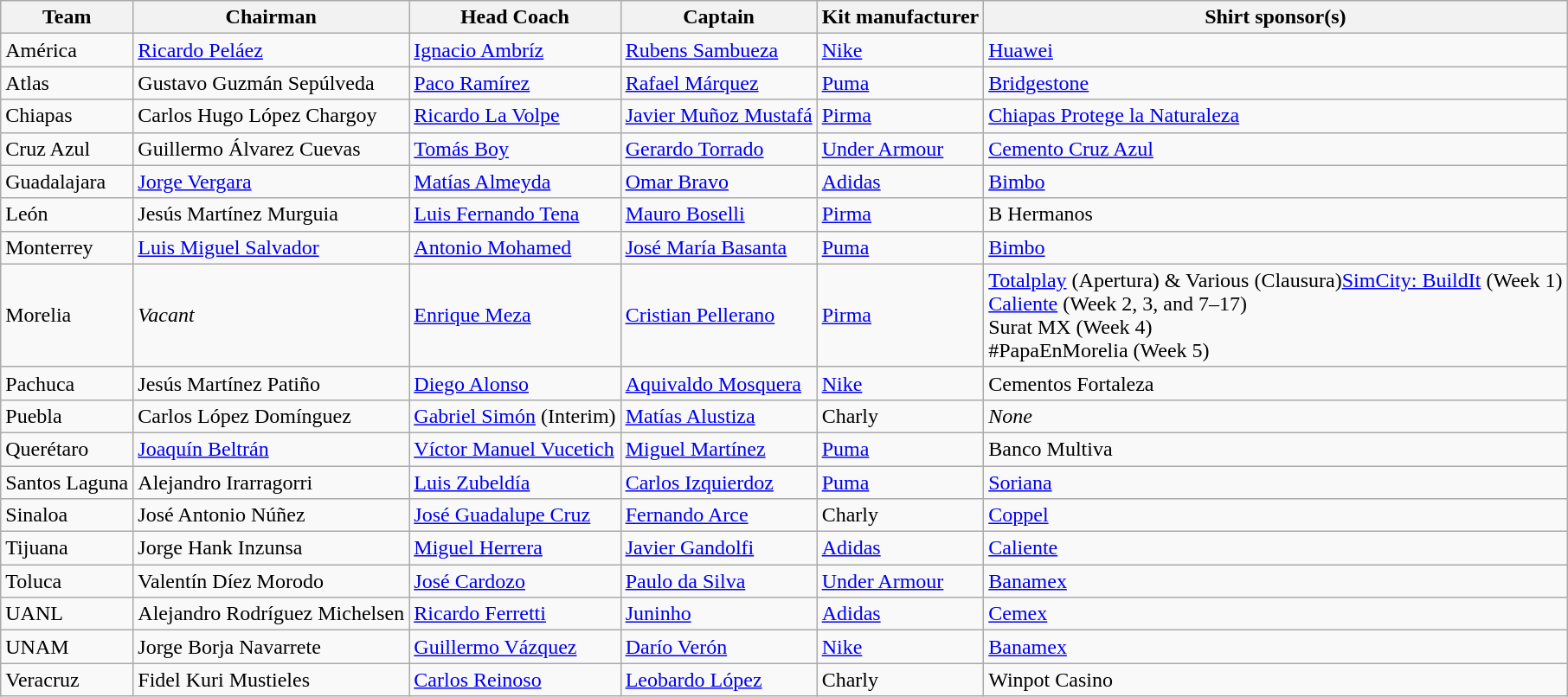<table class="wikitable sortable">
<tr>
<th>Team</th>
<th>Chairman</th>
<th>Head Coach</th>
<th>Captain</th>
<th>Kit manufacturer</th>
<th>Shirt sponsor(s)</th>
</tr>
<tr>
<td>América</td>
<td><a href='#'>Ricardo Peláez</a></td>
<td> <a href='#'>Ignacio Ambríz</a></td>
<td> <a href='#'>Rubens Sambueza</a></td>
<td><a href='#'>Nike</a></td>
<td><a href='#'>Huawei</a></td>
</tr>
<tr>
<td>Atlas</td>
<td>Gustavo Guzmán Sepúlveda</td>
<td> <a href='#'>Paco Ramírez</a></td>
<td> <a href='#'>Rafael Márquez</a></td>
<td><a href='#'>Puma</a></td>
<td><a href='#'>Bridgestone</a></td>
</tr>
<tr>
<td>Chiapas</td>
<td>Carlos Hugo López Chargoy</td>
<td> <a href='#'>Ricardo La Volpe</a></td>
<td> <a href='#'>Javier Muñoz Mustafá</a></td>
<td><a href='#'>Pirma</a></td>
<td><a href='#'>Chiapas Protege la Naturaleza</a></td>
</tr>
<tr>
<td>Cruz Azul</td>
<td>Guillermo Álvarez Cuevas</td>
<td> <a href='#'>Tomás Boy</a></td>
<td> <a href='#'>Gerardo Torrado</a></td>
<td><a href='#'>Under Armour</a></td>
<td><a href='#'>Cemento Cruz Azul</a></td>
</tr>
<tr>
<td>Guadalajara</td>
<td><a href='#'>Jorge Vergara</a></td>
<td> <a href='#'>Matías Almeyda</a></td>
<td> <a href='#'>Omar Bravo</a></td>
<td><a href='#'>Adidas</a></td>
<td><a href='#'>Bimbo</a></td>
</tr>
<tr>
<td>León</td>
<td>Jesús Martínez Murguia</td>
<td> <a href='#'>Luis Fernando Tena</a></td>
<td> <a href='#'>Mauro Boselli</a></td>
<td><a href='#'>Pirma</a></td>
<td>B Hermanos</td>
</tr>
<tr>
<td>Monterrey</td>
<td><a href='#'>Luis Miguel Salvador</a></td>
<td> <a href='#'>Antonio Mohamed</a></td>
<td> <a href='#'>José María Basanta</a></td>
<td><a href='#'>Puma</a></td>
<td><a href='#'>Bimbo</a></td>
</tr>
<tr>
<td>Morelia</td>
<td><em>Vacant</em></td>
<td> <a href='#'>Enrique Meza</a></td>
<td> <a href='#'>Cristian Pellerano</a></td>
<td><a href='#'>Pirma</a></td>
<td><a href='#'>Totalplay</a> (Apertura) & Various (Clausura)<a href='#'>SimCity: BuildIt</a> (Week 1)<br><a href='#'>Caliente</a> (Week 2, 3, and 7–17)<br>Surat MX (Week 4)<br>#PapaEnMorelia (Week 5)</td>
</tr>
<tr>
<td>Pachuca</td>
<td>Jesús Martínez Patiño</td>
<td> <a href='#'>Diego Alonso</a></td>
<td> <a href='#'>Aquivaldo Mosquera</a></td>
<td><a href='#'>Nike</a></td>
<td>Cementos Fortaleza</td>
</tr>
<tr>
<td>Puebla</td>
<td>Carlos López Domínguez</td>
<td> <a href='#'>Gabriel Simón</a> (Interim)</td>
<td> <a href='#'>Matías Alustiza</a></td>
<td>Charly</td>
<td><em>None</em></td>
</tr>
<tr>
<td>Querétaro</td>
<td><a href='#'>Joaquín Beltrán</a></td>
<td> <a href='#'>Víctor Manuel Vucetich</a></td>
<td> <a href='#'>Miguel Martínez</a></td>
<td><a href='#'>Puma</a></td>
<td>Banco Multiva</td>
</tr>
<tr>
<td>Santos Laguna</td>
<td>Alejandro Irarragorri</td>
<td> <a href='#'>Luis Zubeldía</a></td>
<td> <a href='#'>Carlos Izquierdoz</a></td>
<td><a href='#'>Puma</a></td>
<td><a href='#'>Soriana</a></td>
</tr>
<tr>
<td>Sinaloa</td>
<td>José Antonio Núñez</td>
<td> <a href='#'>José Guadalupe Cruz</a></td>
<td> <a href='#'>Fernando Arce</a></td>
<td>Charly</td>
<td><a href='#'>Coppel</a></td>
</tr>
<tr>
<td>Tijuana</td>
<td>Jorge Hank Inzunsa</td>
<td> <a href='#'>Miguel Herrera</a></td>
<td> <a href='#'>Javier Gandolfi</a></td>
<td><a href='#'>Adidas</a></td>
<td><a href='#'>Caliente</a></td>
</tr>
<tr>
<td>Toluca</td>
<td>Valentín Díez Morodo</td>
<td> <a href='#'>José Cardozo</a></td>
<td> <a href='#'>Paulo da Silva</a></td>
<td><a href='#'>Under Armour</a></td>
<td><a href='#'>Banamex</a></td>
</tr>
<tr>
<td>UANL</td>
<td>Alejandro Rodríguez Michelsen</td>
<td> <a href='#'>Ricardo Ferretti</a></td>
<td> <a href='#'>Juninho</a></td>
<td><a href='#'>Adidas</a></td>
<td><a href='#'>Cemex</a></td>
</tr>
<tr>
<td>UNAM</td>
<td>Jorge Borja Navarrete</td>
<td> <a href='#'>Guillermo Vázquez</a></td>
<td> <a href='#'>Darío Verón</a></td>
<td><a href='#'>Nike</a></td>
<td><a href='#'>Banamex</a></td>
</tr>
<tr>
<td>Veracruz</td>
<td>Fidel Kuri Mustieles</td>
<td> <a href='#'>Carlos Reinoso</a></td>
<td> <a href='#'>Leobardo López</a></td>
<td>Charly</td>
<td>Winpot Casino</td>
</tr>
</table>
